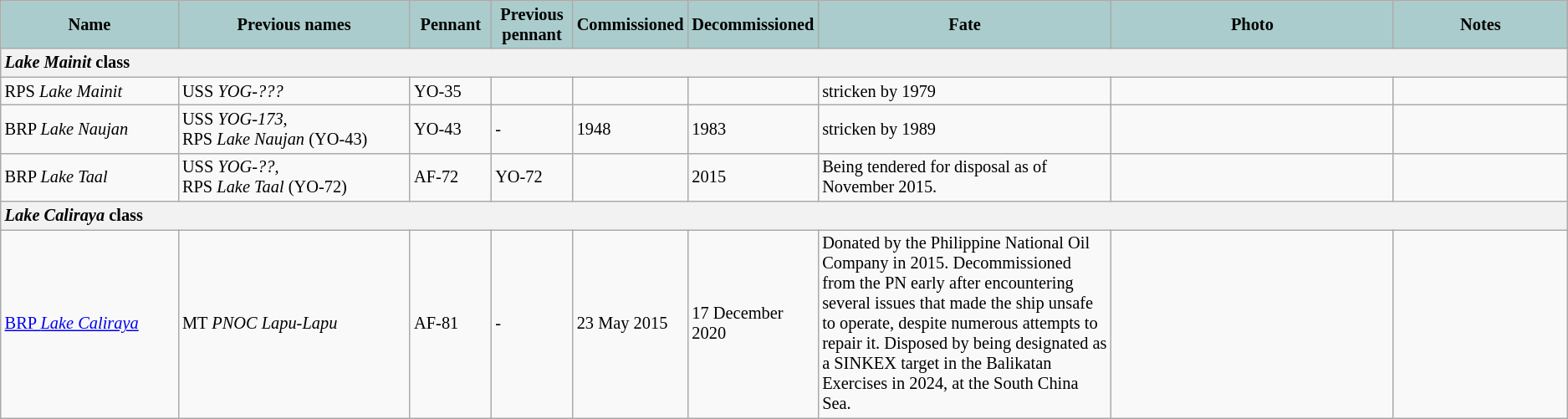<table class="wikitable" style="font-size:85%;">
<tr>
<th style="text-align: center; background: #aacccc;" width="150">Name</th>
<th style="text-align: center; background: #aacccc;" width="200">Previous names</th>
<th style="text-align: center; background: #aacccc;" width="60">Pennant</th>
<th style="text-align: center; background: #aacccc;" width="60">Previous pennant</th>
<th style="text-align: center; background: #aacccc;" width="50">Commissioned</th>
<th style="text-align: center; background: #aacccc;" width="50">Decommissioned</th>
<th style="text-align: center; background: #aacccc;" width="250">Fate</th>
<th style="text-align: center; background: #aacccc;" width="250">Photo</th>
<th style="text-align: center; background: #aacccc;" width="150">Notes</th>
</tr>
<tr>
<th style="text-align: left;" colspan="9"><em>Lake Mainit</em> class</th>
</tr>
<tr>
<td>RPS <em>Lake Mainit</em></td>
<td>USS <em>YOG-???</em></td>
<td>YO-35</td>
<td></td>
<td></td>
<td></td>
<td>stricken by 1979</td>
<td></td>
<td></td>
</tr>
<tr>
<td>BRP <em>Lake Naujan</em></td>
<td>USS <em>YOG-173</em>,<br>RPS <em>Lake Naujan</em> (YO-43)</td>
<td>YO-43</td>
<td>-</td>
<td>1948</td>
<td>1983</td>
<td>stricken by 1989</td>
<td></td>
<td></td>
</tr>
<tr>
<td>BRP <em>Lake Taal</em></td>
<td>USS <em>YOG-??</em>,<br>RPS <em>Lake Taal</em> (YO-72)</td>
<td>AF-72</td>
<td>YO-72</td>
<td></td>
<td>2015</td>
<td>Being tendered for disposal as of November 2015.</td>
<td></td>
<td></td>
</tr>
<tr>
<th style="text-align: left;" colspan="9"><em>Lake Caliraya</em> class</th>
</tr>
<tr>
<td><a href='#'>BRP <em>Lake Caliraya</em></a></td>
<td>MT <em>PNOC Lapu-Lapu</em></td>
<td>AF-81</td>
<td>-</td>
<td>23 May 2015</td>
<td>17 December 2020</td>
<td>Donated by the Philippine National Oil Company in 2015. Decommissioned from the PN early after encountering several issues that made the ship unsafe to operate, despite numerous attempts to repair it. Disposed by being designated as a SINKEX target in the Balikatan Exercises in 2024, at the South China Sea.</td>
<td></td>
<td></td>
</tr>
</table>
